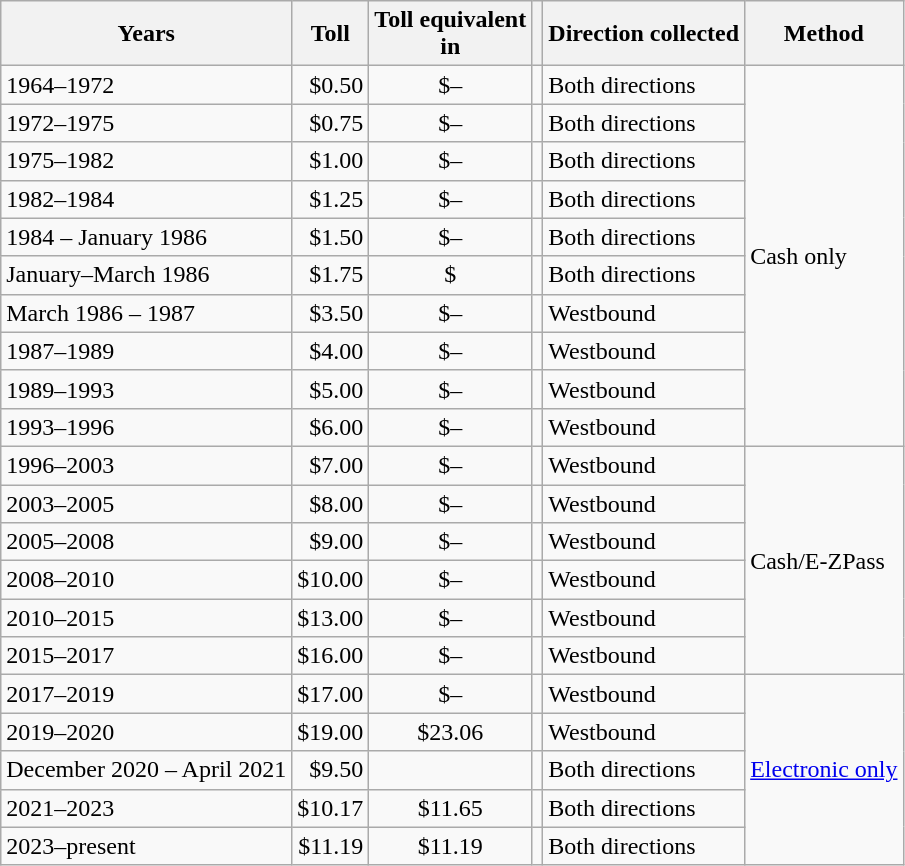<table class="wikitable sortable">
<tr>
<th scope="col">Years</th>
<th scope="col">Toll</th>
<th scope="col">Toll equivalent<br>in </th>
<th class=unsortable></th>
<th class="unsortable"  scope="col">Direction collected</th>
<th class="unsortable">Method</th>
</tr>
<tr>
<td>1964–1972</td>
<td align=right>$0.50</td>
<td align=center>$–</td>
<td></td>
<td>Both directions</td>
<td rowspan=10>Cash only</td>
</tr>
<tr>
<td>1972–1975</td>
<td align=right>$0.75</td>
<td align=center>$–</td>
<td></td>
<td>Both directions</td>
</tr>
<tr>
<td>1975–1982</td>
<td align=right>$1.00</td>
<td align=center>$–</td>
<td></td>
<td>Both directions</td>
</tr>
<tr>
<td>1982–1984</td>
<td align=right>$1.25</td>
<td align=center>$–</td>
<td></td>
<td>Both directions</td>
</tr>
<tr>
<td>1984 – January 1986</td>
<td align=right>$1.50</td>
<td align=center>$–</td>
<td></td>
<td>Both directions</td>
</tr>
<tr>
<td>January–March 1986</td>
<td align=right>$1.75</td>
<td align=center>$</td>
<td></td>
<td>Both directions</td>
</tr>
<tr>
<td>March 1986 – 1987</td>
<td align=right>$3.50</td>
<td align=center>$–</td>
<td></td>
<td>Westbound</td>
</tr>
<tr>
<td>1987–1989</td>
<td align=right>$4.00</td>
<td align=center>$–</td>
<td></td>
<td>Westbound</td>
</tr>
<tr>
<td>1989–1993</td>
<td align=right>$5.00</td>
<td align=center>$–</td>
<td></td>
<td>Westbound</td>
</tr>
<tr>
<td>1993–1996</td>
<td align=right>$6.00</td>
<td align=center>$–</td>
<td></td>
<td>Westbound</td>
</tr>
<tr>
<td>1996–2003</td>
<td align=right>$7.00</td>
<td align=center>$–</td>
<td></td>
<td>Westbound</td>
<td rowspan="6">Cash/E-ZPass</td>
</tr>
<tr>
<td>2003–2005</td>
<td align=right>$8.00</td>
<td align=center>$–</td>
<td></td>
<td>Westbound</td>
</tr>
<tr>
<td>2005–2008</td>
<td align=right>$9.00</td>
<td align=center>$–</td>
<td></td>
<td>Westbound</td>
</tr>
<tr>
<td>2008–2010</td>
<td align=right>$10.00</td>
<td align=center>$–</td>
<td></td>
<td>Westbound</td>
</tr>
<tr>
<td>2010–2015</td>
<td align=right>$13.00</td>
<td align=center>$–</td>
<td></td>
<td>Westbound</td>
</tr>
<tr>
<td>2015–2017</td>
<td align=right>$16.00</td>
<td align=center>$–</td>
<td></td>
<td>Westbound</td>
</tr>
<tr>
<td>2017–2019</td>
<td align=right>$17.00</td>
<td align=center>$–</td>
<td></td>
<td>Westbound</td>
<td rowspan="5"><a href='#'>Electronic only</a></td>
</tr>
<tr>
<td>2019–2020</td>
<td align=right>$19.00</td>
<td align=center>$23.06</td>
<td></td>
<td>Westbound</td>
</tr>
<tr>
<td>December 2020 – April 2021</td>
<td align=right>$9.50</td>
<td align=center></td>
<td></td>
<td>Both directions</td>
</tr>
<tr>
<td>2021–2023</td>
<td align=right>$10.17</td>
<td align=center>$11.65</td>
<td></td>
<td>Both directions</td>
</tr>
<tr>
<td>2023–present</td>
<td align=right>$11.19</td>
<td align=center>$11.19</td>
<td></td>
<td>Both directions</td>
</tr>
</table>
